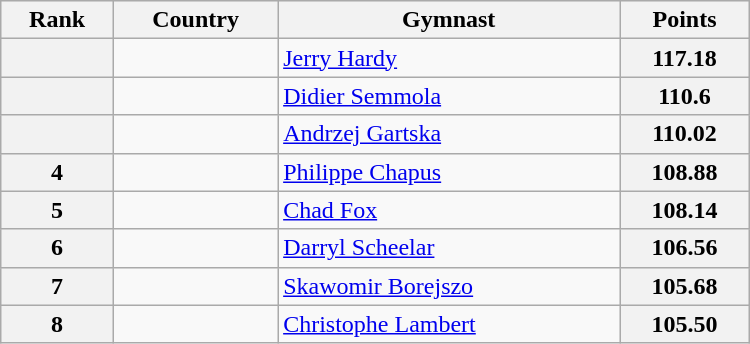<table class="wikitable" width=500>
<tr bgcolor="#efefef">
<th>Rank</th>
<th>Country</th>
<th>Gymnast</th>
<th>Points</th>
</tr>
<tr>
<th></th>
<td></td>
<td><a href='#'>Jerry Hardy</a></td>
<th>117.18</th>
</tr>
<tr>
<th></th>
<td></td>
<td><a href='#'>Didier Semmola</a></td>
<th>110.6</th>
</tr>
<tr>
<th></th>
<td></td>
<td><a href='#'>Andrzej Gartska</a></td>
<th>110.02</th>
</tr>
<tr>
<th>4</th>
<td></td>
<td><a href='#'>Philippe Chapus</a></td>
<th>108.88</th>
</tr>
<tr>
<th>5</th>
<td></td>
<td><a href='#'>Chad Fox</a></td>
<th>108.14</th>
</tr>
<tr>
<th>6</th>
<td></td>
<td><a href='#'>Darryl Scheelar</a></td>
<th>106.56</th>
</tr>
<tr>
<th>7</th>
<td></td>
<td><a href='#'>Skawomir Borejszo</a></td>
<th>105.68</th>
</tr>
<tr>
<th>8</th>
<td></td>
<td><a href='#'>Christophe Lambert</a></td>
<th>105.50</th>
</tr>
</table>
